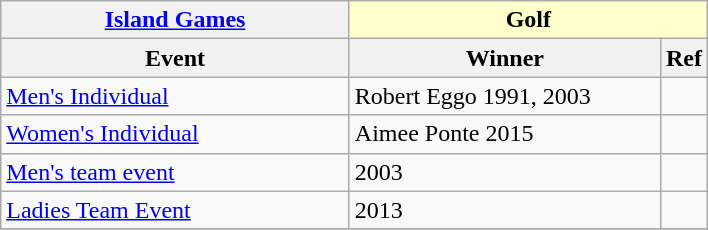<table class="wikitable collapsible collapsed">
<tr>
<th><a href='#'>Island Games</a></th>
<th colspan=2 style="background:#ffc;">Golf </th>
</tr>
<tr>
<th width=225>Event</th>
<th width=200>Winner</th>
<th>Ref</th>
</tr>
<tr>
<td><a href='#'>Men's Individual</a></td>
<td>Robert Eggo 1991, 2003</td>
<td></td>
</tr>
<tr>
<td><a href='#'>Women's Individual</a></td>
<td>Aimee Ponte 2015</td>
<td></td>
</tr>
<tr>
<td><a href='#'>Men's team event</a></td>
<td>2003</td>
<td></td>
</tr>
<tr>
<td><a href='#'>Ladies Team Event</a></td>
<td>2013</td>
<td></td>
</tr>
<tr>
</tr>
</table>
